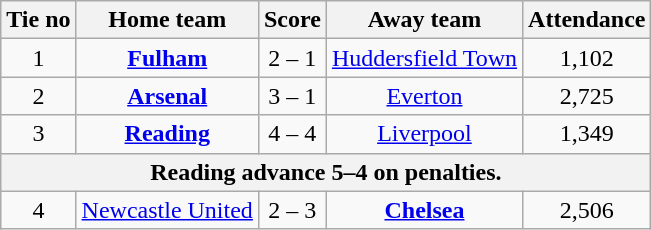<table class="wikitable" style="text-align:center">
<tr>
<th>Tie no</th>
<th>Home team</th>
<th>Score</th>
<th>Away team</th>
<th>Attendance</th>
</tr>
<tr>
<td>1</td>
<td><strong><a href='#'>Fulham</a></strong></td>
<td>2 – 1</td>
<td><a href='#'>Huddersfield Town</a></td>
<td>1,102</td>
</tr>
<tr>
<td>2</td>
<td><strong><a href='#'>Arsenal</a></strong></td>
<td>3 – 1</td>
<td><a href='#'>Everton</a></td>
<td>2,725</td>
</tr>
<tr>
<td>3</td>
<td><strong><a href='#'>Reading</a></strong></td>
<td>4 – 4</td>
<td><a href='#'>Liverpool</a></td>
<td>1,349</td>
</tr>
<tr>
<th colspan="5">Reading advance 5–4 on penalties.</th>
</tr>
<tr>
<td>4</td>
<td><a href='#'>Newcastle United</a></td>
<td>2 – 3</td>
<td><strong><a href='#'>Chelsea</a></strong></td>
<td>2,506</td>
</tr>
</table>
